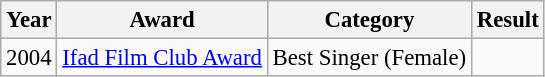<table class="wikitable" style="font-size: 95%;">
<tr>
<th>Year</th>
<th>Award</th>
<th>Category</th>
<th>Result</th>
</tr>
<tr>
<td>2004</td>
<td><a href='#'>Ifad Film Club Award</a></td>
<td>Best Singer (Female)</td>
<td><br></td>
</tr>
</table>
